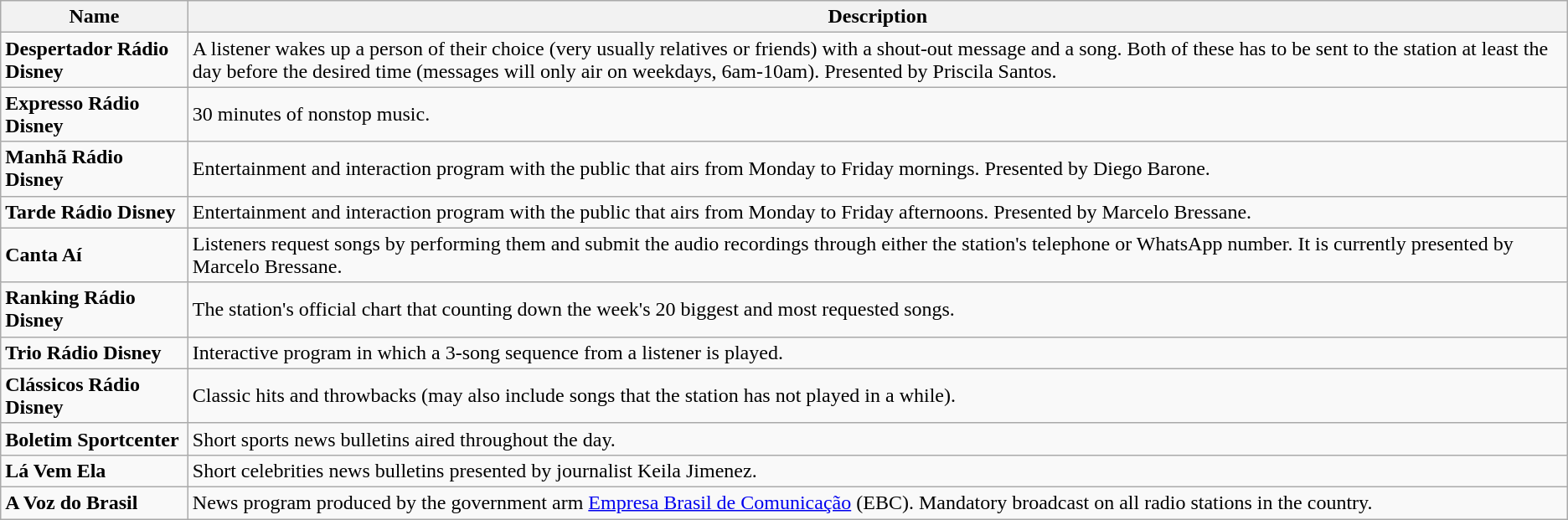<table class="wikitable">
<tr>
<th>Name</th>
<th>Description</th>
</tr>
<tr>
<td><strong>Despertador Rádio Disney</strong></td>
<td>A listener wakes up a person of their choice (very usually relatives or friends) with a shout-out message and a song. Both of these has to be sent to the station at least the day before the desired time (messages will only air on weekdays, 6am-10am). Presented by Priscila Santos.</td>
</tr>
<tr>
<td><strong>Expresso Rádio Disney</strong></td>
<td>30 minutes of nonstop music.</td>
</tr>
<tr>
<td><strong>Manhã Rádio Disney</strong></td>
<td>Entertainment and interaction program with the public that airs from Monday to Friday mornings. Presented by Diego Barone.</td>
</tr>
<tr>
<td><strong>Tarde Rádio Disney</strong></td>
<td>Entertainment and interaction program with the public that airs from Monday to Friday afternoons. Presented by Marcelo Bressane.</td>
</tr>
<tr>
<td><strong>Canta Aí</strong></td>
<td>Listeners request songs by performing them and submit the audio recordings through either the station's telephone or WhatsApp number. It is currently presented by Marcelo Bressane.</td>
</tr>
<tr>
<td><strong>Ranking Rádio Disney</strong></td>
<td>The station's official chart that counting down the week's 20 biggest and most requested songs.</td>
</tr>
<tr>
<td><strong>Trio Rádio Disney</strong></td>
<td>Interactive program in which a 3-song sequence from a listener is played.</td>
</tr>
<tr>
<td><strong>Clássicos Rádio Disney</strong></td>
<td>Classic hits and throwbacks (may also include songs that the station has not played in a while).</td>
</tr>
<tr>
<td><strong>Boletim Sportcenter</strong></td>
<td>Short sports news bulletins aired throughout the day.</td>
</tr>
<tr>
<td><strong>Lá Vem Ela</strong></td>
<td>Short celebrities news bulletins presented by journalist Keila Jimenez.</td>
</tr>
<tr>
<td><strong>A Voz do Brasil</strong></td>
<td>News program produced by the government arm <a href='#'>Empresa Brasil de Comunicação</a> (EBC). Mandatory broadcast on all radio stations in the country.</td>
</tr>
</table>
